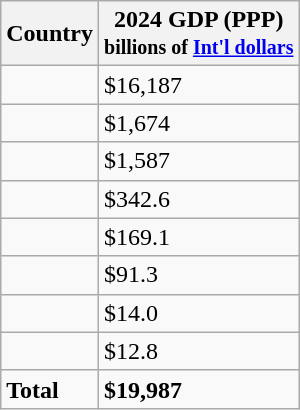<table class="sortable wikitable sticky-header static-row-numbers col1left" >
<tr>
<th>Country</th>
<th>2024 GDP (PPP)<br><small>billions of <a href='#'>Int'l dollars</a></small></th>
</tr>
<tr>
<td></td>
<td>$16,187</td>
</tr>
<tr>
<td></td>
<td>$1,674</td>
</tr>
<tr>
<td></td>
<td>$1,587</td>
</tr>
<tr>
<td></td>
<td>$342.6</td>
</tr>
<tr>
<td></td>
<td>$169.1</td>
</tr>
<tr>
<td></td>
<td>$91.3</td>
</tr>
<tr>
<td></td>
<td>$14.0</td>
</tr>
<tr>
<td></td>
<td>$12.8</td>
</tr>
<tr class="static-row-numbers-norank">
<td><strong> Total </strong></td>
<td><strong>$19,987</strong></td>
</tr>
</table>
